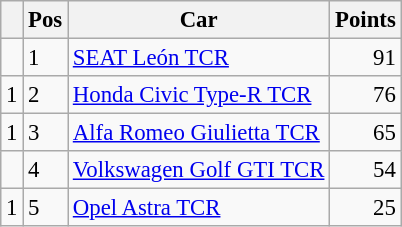<table class="wikitable" style="font-size: 95%;">
<tr>
<th></th>
<th>Pos</th>
<th>Car</th>
<th>Points</th>
</tr>
<tr>
<td align="left"></td>
<td>1</td>
<td><a href='#'>SEAT León TCR</a></td>
<td align="right">91</td>
</tr>
<tr>
<td align="left"> 1</td>
<td>2</td>
<td><a href='#'>Honda Civic Type-R TCR</a></td>
<td align="right">76</td>
</tr>
<tr>
<td align="left"> 1</td>
<td>3</td>
<td><a href='#'>Alfa Romeo Giulietta TCR</a></td>
<td align="right">65</td>
</tr>
<tr>
<td align="left"></td>
<td>4</td>
<td><a href='#'>Volkswagen Golf GTI TCR</a></td>
<td align="right">54</td>
</tr>
<tr>
<td align="left"> 1</td>
<td>5</td>
<td><a href='#'>Opel Astra TCR</a></td>
<td align="right">25</td>
</tr>
</table>
